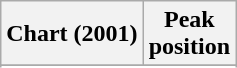<table class="wikitable sortable plainrowheaders" style="text-align:center">
<tr>
<th scope="col">Chart (2001)</th>
<th scope="col">Peak<br> position</th>
</tr>
<tr>
</tr>
<tr>
</tr>
</table>
